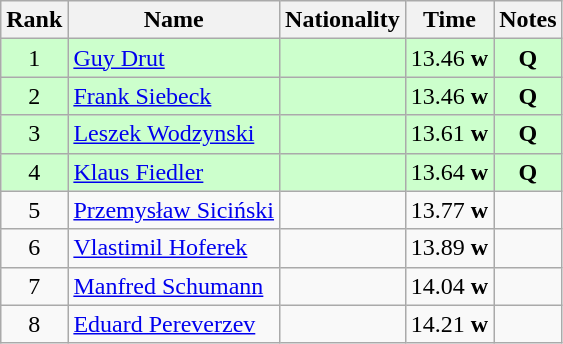<table class="wikitable sortable" style="text-align:center">
<tr>
<th>Rank</th>
<th>Name</th>
<th>Nationality</th>
<th>Time</th>
<th>Notes</th>
</tr>
<tr bgcolor=ccffcc>
<td>1</td>
<td align=left><a href='#'>Guy Drut</a></td>
<td align=left></td>
<td>13.46 <strong>w</strong></td>
<td><strong>Q</strong></td>
</tr>
<tr bgcolor=ccffcc>
<td>2</td>
<td align=left><a href='#'>Frank Siebeck</a></td>
<td align=left></td>
<td>13.46 <strong>w</strong></td>
<td><strong>Q</strong></td>
</tr>
<tr bgcolor=ccffcc>
<td>3</td>
<td align=left><a href='#'>Leszek Wodzynski</a></td>
<td align=left></td>
<td>13.61 <strong>w</strong></td>
<td><strong>Q</strong></td>
</tr>
<tr bgcolor=ccffcc>
<td>4</td>
<td align=left><a href='#'>Klaus Fiedler</a></td>
<td align=left></td>
<td>13.64 <strong>w</strong></td>
<td><strong>Q</strong></td>
</tr>
<tr>
<td>5</td>
<td align=left><a href='#'>Przemysław Siciński</a></td>
<td align=left></td>
<td>13.77 <strong>w</strong></td>
<td></td>
</tr>
<tr>
<td>6</td>
<td align=left><a href='#'>Vlastimil Hoferek</a></td>
<td align=left></td>
<td>13.89 <strong>w</strong></td>
<td></td>
</tr>
<tr>
<td>7</td>
<td align=left><a href='#'>Manfred Schumann</a></td>
<td align=left></td>
<td>14.04 <strong>w</strong></td>
<td></td>
</tr>
<tr>
<td>8</td>
<td align=left><a href='#'>Eduard Pereverzev</a></td>
<td align=left></td>
<td>14.21 <strong>w</strong></td>
<td></td>
</tr>
</table>
